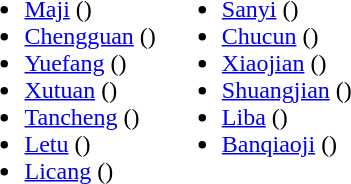<table>
<tr>
<td valign="top"><br><ul><li><a href='#'>Maji</a> ()</li><li><a href='#'>Chengguan</a> ()</li><li><a href='#'>Yuefang</a> ()</li><li><a href='#'>Xutuan</a> ()</li><li><a href='#'>Tancheng</a> ()</li><li><a href='#'>Letu</a> ()</li><li><a href='#'>Licang</a> ()</li></ul></td>
<td valign="top"><br><ul><li><a href='#'>Sanyi</a> ()</li><li><a href='#'>Chucun</a> ()</li><li><a href='#'>Xiaojian</a> ()</li><li><a href='#'>Shuangjian</a> ()</li><li><a href='#'>Liba</a> ()</li><li><a href='#'>Banqiaoji</a> ()</li></ul></td>
</tr>
</table>
